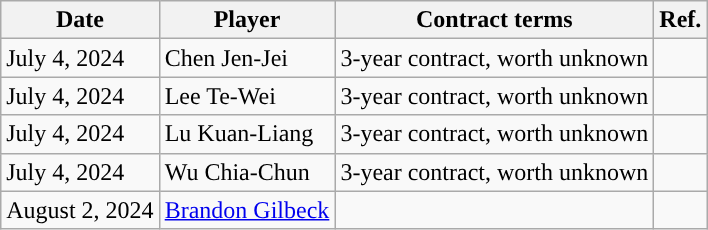<table class="wikitable">
<tr>
<th>Date</th>
<th>Player</th>
<th>Contract terms</th>
<th>Ref.</th>
</tr>
<tr>
<td>July 4, 2024</td>
<td>Chen Jen-Jei</td>
<td>3-year contract, worth unknown</td>
<td></td>
</tr>
<tr>
<td>July 4, 2024</td>
<td>Lee Te-Wei</td>
<td>3-year contract, worth unknown</td>
<td></td>
</tr>
<tr>
<td>July 4, 2024</td>
<td>Lu Kuan-Liang</td>
<td>3-year contract, worth unknown</td>
<td></td>
</tr>
<tr>
<td>July 4, 2024</td>
<td>Wu Chia-Chun</td>
<td>3-year contract, worth unknown</td>
<td></td>
</tr>
<tr>
<td>August 2, 2024</td>
<td><a href='#'>Brandon Gilbeck</a></td>
<td></td>
<td></td>
</tr>
</table>
